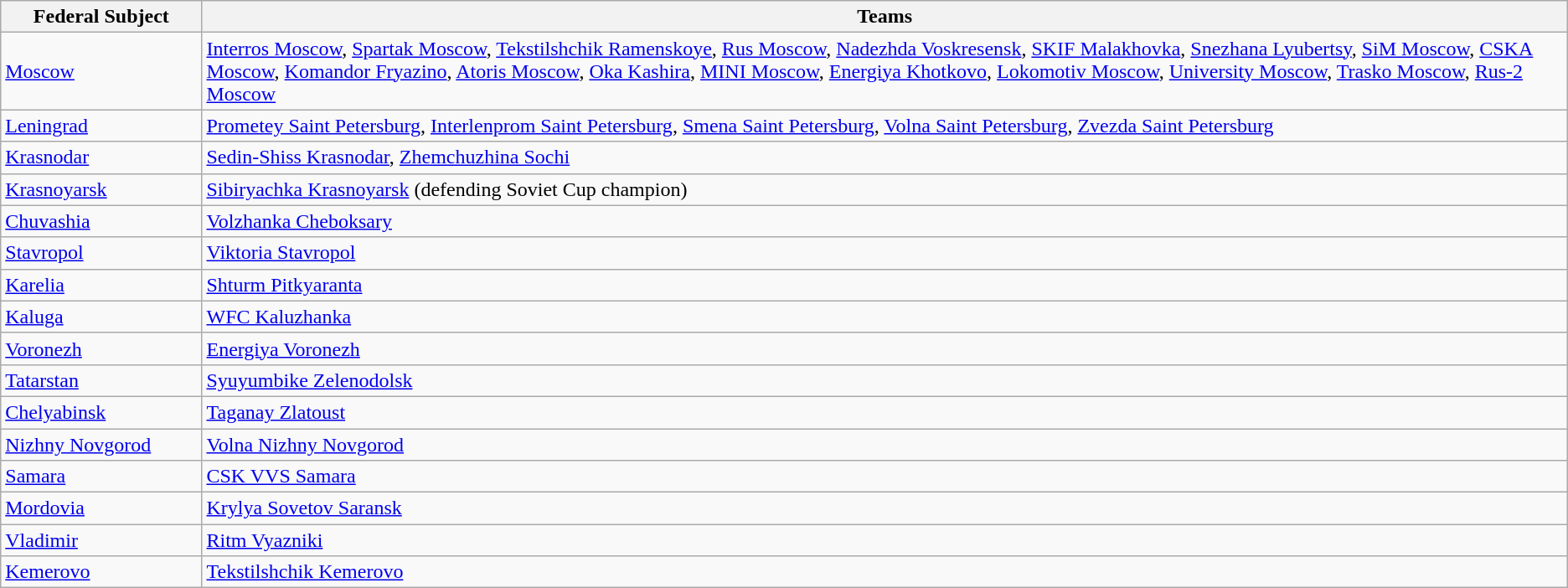<table class="wikitable" style="text-align:center">
<tr>
<th width=220>Federal Subject</th>
<th width=2000>Teams</th>
</tr>
<tr>
<td align="left"> <a href='#'>Moscow</a><br></td>
<td align="left"><a href='#'>Interros Moscow</a>, <a href='#'>Spartak Moscow</a>, <a href='#'>Tekstilshchik Ramenskoye</a>, <a href='#'>Rus Moscow</a>, <a href='#'>Nadezhda Voskresensk</a>, <a href='#'>SKIF Malakhovka</a>, <a href='#'>Snezhana Lyubertsy</a>, <a href='#'>SiM Moscow</a>, <a href='#'>CSKA Moscow</a>, <a href='#'>Komandor Fryazino</a>, <a href='#'>Atoris Moscow</a>, <a href='#'>Oka Kashira</a>, <a href='#'>MINI Moscow</a>, <a href='#'>Energiya Khotkovo</a>, <a href='#'>Lokomotiv Moscow</a>, <a href='#'>University Moscow</a>, <a href='#'>Trasko Moscow</a>, <a href='#'>Rus-2 Moscow</a></td>
</tr>
<tr>
<td align="left"> <a href='#'>Leningrad</a></td>
<td align="left"><a href='#'>Prometey Saint Petersburg</a>, <a href='#'>Interlenprom Saint Petersburg</a>, <a href='#'>Smena Saint Petersburg</a>, <a href='#'>Volna Saint Petersburg</a>, <a href='#'>Zvezda Saint Petersburg</a></td>
</tr>
<tr>
<td align="left"> <a href='#'>Krasnodar</a></td>
<td align="left"><a href='#'>Sedin-Shiss Krasnodar</a>, <a href='#'>Zhemchuzhina Sochi</a></td>
</tr>
<tr>
<td align="left"> <a href='#'>Krasnoyarsk</a></td>
<td align="left"><a href='#'>Sibiryachka Krasnoyarsk</a> (defending Soviet Cup champion)</td>
</tr>
<tr>
<td align="left"> <a href='#'>Chuvashia</a></td>
<td align="left"><a href='#'>Volzhanka Cheboksary</a></td>
</tr>
<tr>
<td align="left"> <a href='#'>Stavropol</a></td>
<td align="left"><a href='#'>Viktoria Stavropol</a></td>
</tr>
<tr>
<td align="left"> <a href='#'>Karelia</a></td>
<td align="left"><a href='#'>Shturm Pitkyaranta</a></td>
</tr>
<tr>
<td align="left"> <a href='#'>Kaluga</a></td>
<td align="left"><a href='#'>WFC Kaluzhanka</a></td>
</tr>
<tr>
<td align="left"> <a href='#'>Voronezh</a></td>
<td align="left"><a href='#'>Energiya Voronezh</a></td>
</tr>
<tr>
<td align="left"> <a href='#'>Tatarstan</a></td>
<td align="left"><a href='#'>Syuyumbike Zelenodolsk</a></td>
</tr>
<tr>
<td align="left"> <a href='#'>Chelyabinsk</a></td>
<td align="left"><a href='#'>Taganay Zlatoust</a></td>
</tr>
<tr>
<td align="left"> <a href='#'>Nizhny Novgorod</a></td>
<td align="left"><a href='#'>Volna Nizhny Novgorod</a></td>
</tr>
<tr>
<td align="left"> <a href='#'>Samara</a></td>
<td align="left"><a href='#'>CSK VVS Samara</a></td>
</tr>
<tr>
<td align="left"> <a href='#'>Mordovia</a></td>
<td align="left"><a href='#'>Krylya Sovetov Saransk</a></td>
</tr>
<tr>
<td align="left"> <a href='#'>Vladimir</a></td>
<td align="left"><a href='#'>Ritm Vyazniki</a></td>
</tr>
<tr>
<td align="left"> <a href='#'>Kemerovo</a></td>
<td align="left"><a href='#'>Tekstilshchik Kemerovo</a></td>
</tr>
</table>
